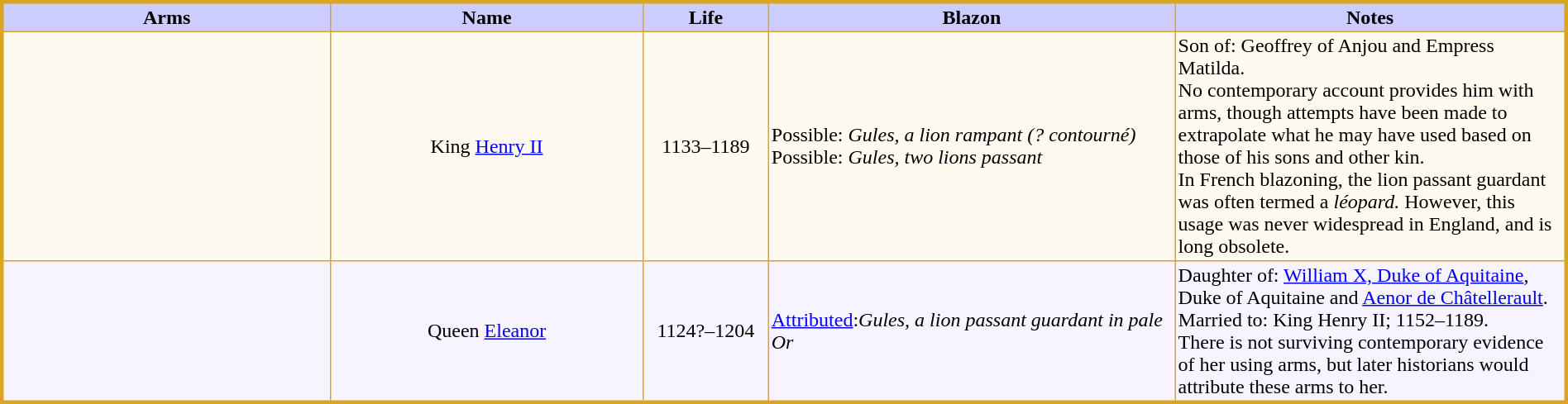<table width="100%" border="1" cellpadding="2" cellspacing="0" style="margin: 0.5em 0.3em 0.5em 0; background: #f9f9f9; border: 3px solid goldenrod; border-collapse: collapse;">
<tr>
<th width="21%" bgcolor = "#ccccff">Arms</th>
<th width="20%" bgcolor = "#ccccff">Name</th>
<th width="8%" bgcolor = "#ccccff">Life</th>
<th width="26%" bgcolor = "#ccccff">Blazon</th>
<th width="26%" bgcolor = "#ccccff">Notes</th>
</tr>
<tr bgcolor=fffaf0>
<td align="center"> </td>
<td align="center">King <a href='#'>Henry II</a></td>
<td align="center">1133–1189</td>
<td>Possible: <em>Gules, a lion rampant (? contourné)</em><br>Possible: <em>Gules, two lions passant</em></td>
<td>Son of: Geoffrey of Anjou and Empress Matilda.<br>No contemporary account provides him with arms, though attempts have been made to extrapolate what he may have used based on those of his sons and other kin.<br>In French blazoning, the lion passant guardant was often termed a <em>léopard.</em> However, this usage was never widespread in England, and is long obsolete.</td>
</tr>
<tr bgcolor=#f8f4ff>
<td align="center"></td>
<td align="center">Queen <a href='#'>Eleanor</a></td>
<td align="center">1124?–1204</td>
<td><a href='#'>Attributed</a>:<em>Gules, a lion passant guardant in pale Or</em></td>
<td>Daughter of: <a href='#'>William X, Duke of Aquitaine</a>, Duke of Aquitaine and <a href='#'>Aenor de Châtellerault</a>.<br>Married to: King Henry II; 1152–1189.<br>There is not surviving contemporary evidence of her using arms, but later historians would attribute these arms to her.</td>
</tr>
</table>
